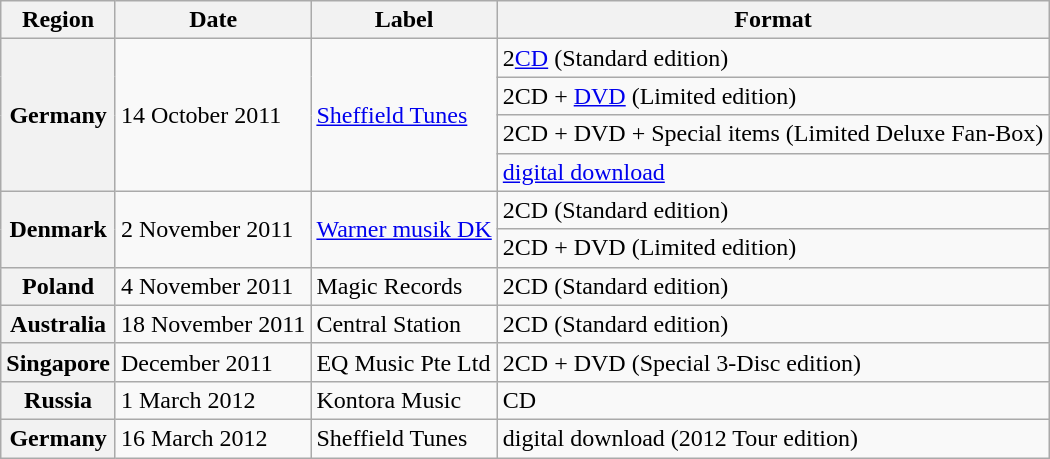<table class="wikitable plainrowheaders">
<tr>
<th scope="col">Region</th>
<th scope="col">Date</th>
<th scope="col">Label</th>
<th scope="col">Format</th>
</tr>
<tr>
<th scope="row" rowspan="4">Germany</th>
<td rowspan="4">14 October 2011</td>
<td rowspan="4"><a href='#'>Sheffield Tunes</a></td>
<td>2<a href='#'>CD</a> (Standard edition)</td>
</tr>
<tr>
<td>2CD + <a href='#'>DVD</a> (Limited edition)</td>
</tr>
<tr>
<td>2CD + DVD + Special items (Limited Deluxe Fan-Box)</td>
</tr>
<tr>
<td><a href='#'>digital download</a></td>
</tr>
<tr>
<th scope="row" rowspan="2">Denmark</th>
<td rowspan="2">2 November 2011</td>
<td rowspan="2"><a href='#'>Warner musik DK</a></td>
<td>2CD (Standard edition)</td>
</tr>
<tr>
<td>2CD + DVD (Limited edition)</td>
</tr>
<tr>
<th scope="row">Poland</th>
<td>4 November 2011</td>
<td>Magic Records</td>
<td>2CD (Standard edition)</td>
</tr>
<tr>
<th scope="row">Australia</th>
<td>18 November 2011</td>
<td>Central Station</td>
<td>2CD (Standard edition)</td>
</tr>
<tr>
<th scope="row">Singapore</th>
<td>December 2011</td>
<td>EQ Music Pte Ltd</td>
<td>2CD + DVD (Special 3-Disc edition)</td>
</tr>
<tr>
<th scope="row">Russia</th>
<td>1 March 2012</td>
<td>Kontora Music</td>
<td>CD</td>
</tr>
<tr>
<th scope="row">Germany</th>
<td>16 March 2012</td>
<td>Sheffield Tunes</td>
<td>digital download (2012 Tour edition)</td>
</tr>
</table>
